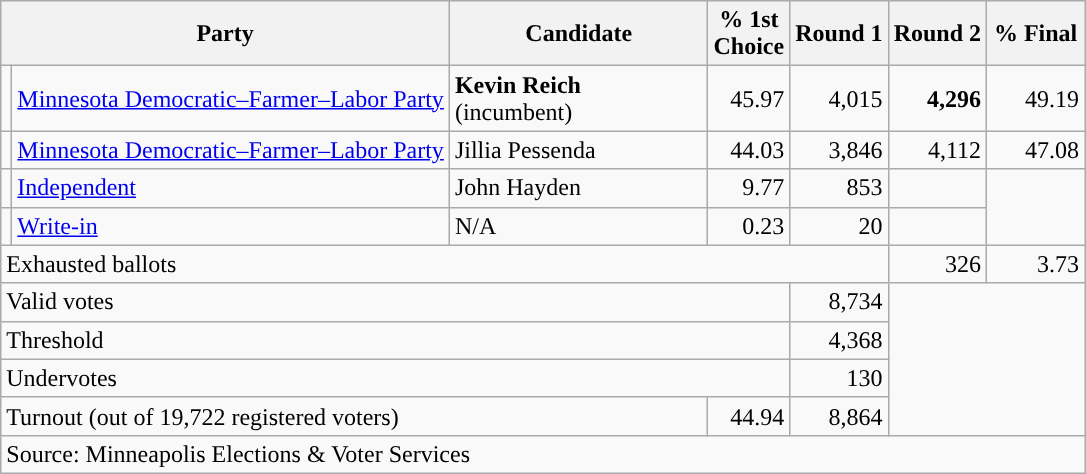<table class="wikitable">
<tr>
<th colspan="2" style="width:290px">Party</th>
<th style="width:165px">Candidate</th>
<th>% 1st<br>Choice</th>
<th>Round 1</th>
<th>Round 2</th>
<th style="width:58px;">% Final</th>
</tr>
<tr>
<td style="background-color:"></td>
<td><a href='#'>Minnesota Democratic–Farmer–Labor Party</a></td>
<td><strong>Kevin Reich</strong> (incumbent)</td>
<td align="right">45.97</td>
<td align="right">4,015</td>
<td align="right"><strong>4,296</strong></td>
<td align="right">49.19</td>
</tr>
<tr>
<td style="background-color:"></td>
<td><a href='#'>Minnesota Democratic–Farmer–Labor Party</a></td>
<td>Jillia Pessenda</td>
<td align="right">44.03</td>
<td align="right">3,846</td>
<td align="right">4,112</td>
<td align="right">47.08</td>
</tr>
<tr>
<td style="background-color:"></td>
<td><a href='#'>Independent</a></td>
<td>John Hayden</td>
<td align="right">9.77</td>
<td align="right">853</td>
<td></td>
<td rowspan="2"></td>
</tr>
<tr>
<td style="background-color:"></td>
<td><a href='#'>Write-in</a></td>
<td>N/A</td>
<td align="right">0.23</td>
<td align="right">20</td>
<td></td>
</tr>
<tr>
<td colspan="5">Exhausted ballots</td>
<td align="right">326</td>
<td align="right">3.73</td>
</tr>
<tr>
<td colspan="4">Valid votes</td>
<td align="right">8,734</td>
<td colspan="2" rowspan="4"></td>
</tr>
<tr>
<td colspan="4">Threshold</td>
<td align="right">4,368</td>
</tr>
<tr>
<td colspan="4">Undervotes</td>
<td align="right">130</td>
</tr>
<tr>
<td colspan="3">Turnout (out of 19,722 registered voters)</td>
<td align="right">44.94</td>
<td align="right">8,864</td>
</tr>
<tr>
<td colspan="7">Source: Minneapolis Elections & Voter Services</td>
</tr>
</table>
